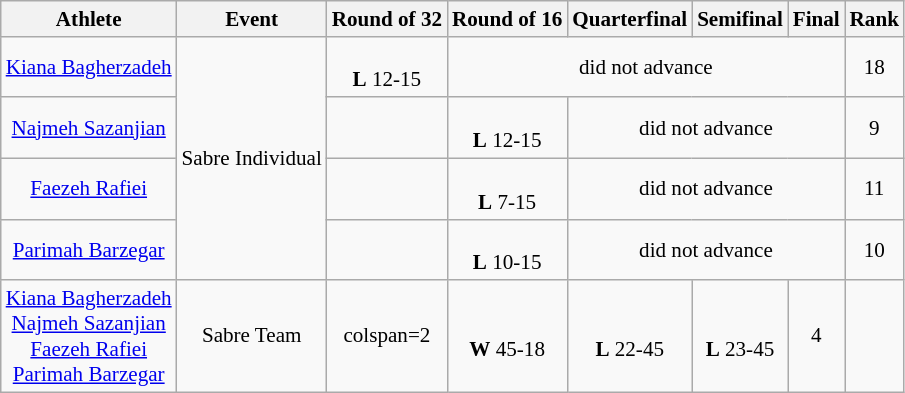<table class=wikitable style=font-size:88%;text-align:center>
<tr>
<th>Athlete</th>
<th>Event</th>
<th>Round of 32</th>
<th>Round of 16</th>
<th>Quarterfinal</th>
<th>Semifinal</th>
<th>Final</th>
<th>Rank</th>
</tr>
<tr>
<td><a href='#'>Kiana Bagherzadeh</a></td>
<td rowspan=4>Sabre Individual</td>
<td><br><strong>L</strong> 12-15</td>
<td colspan=4>did not advance</td>
<td>18</td>
</tr>
<tr>
<td><a href='#'>Najmeh Sazanjian</a></td>
<td></td>
<td><br><strong>L</strong> 12-15</td>
<td colspan=3>did not advance</td>
<td>9</td>
</tr>
<tr>
<td><a href='#'>Faezeh Rafiei</a></td>
<td></td>
<td><br><strong>L</strong> 7-15</td>
<td colspan=3>did not advance</td>
<td>11</td>
</tr>
<tr>
<td><a href='#'>Parimah Barzegar</a></td>
<td></td>
<td><br><strong>L</strong> 10-15</td>
<td colspan=3>did not advance</td>
<td>10</td>
</tr>
<tr>
<td><a href='#'>Kiana Bagherzadeh</a><br><a href='#'>Najmeh Sazanjian</a><br><a href='#'>Faezeh Rafiei</a><br><a href='#'>Parimah Barzegar</a></td>
<td>Sabre Team</td>
<td>colspan=2 </td>
<td><br><strong>W</strong> 45-18</td>
<td><br><strong>L</strong> 22-45</td>
<td><br><strong>L</strong> 23-45</td>
<td>4</td>
</tr>
</table>
